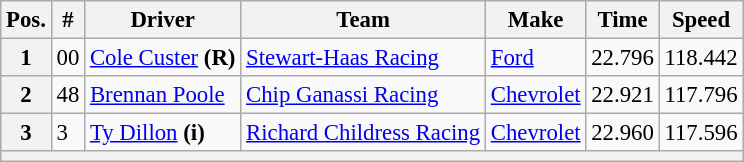<table class="wikitable" style="font-size:95%">
<tr>
<th>Pos.</th>
<th>#</th>
<th>Driver</th>
<th>Team</th>
<th>Make</th>
<th>Time</th>
<th>Speed</th>
</tr>
<tr>
<th>1</th>
<td>00</td>
<td><a href='#'>Cole Custer</a> <strong>(R)</strong></td>
<td><a href='#'>Stewart-Haas Racing</a></td>
<td><a href='#'>Ford</a></td>
<td>22.796</td>
<td>118.442</td>
</tr>
<tr>
<th>2</th>
<td>48</td>
<td><a href='#'>Brennan Poole</a></td>
<td><a href='#'>Chip Ganassi Racing</a></td>
<td><a href='#'>Chevrolet</a></td>
<td>22.921</td>
<td>117.796</td>
</tr>
<tr>
<th>3</th>
<td>3</td>
<td><a href='#'>Ty Dillon</a> <strong>(i)</strong></td>
<td><a href='#'>Richard Childress Racing</a></td>
<td><a href='#'>Chevrolet</a></td>
<td>22.960</td>
<td>117.596</td>
</tr>
<tr>
<th colspan="7"></th>
</tr>
</table>
